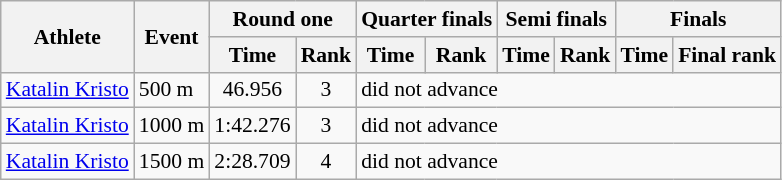<table class="wikitable" style="font-size:90%">
<tr>
<th rowspan="2">Athlete</th>
<th rowspan="2">Event</th>
<th colspan="2">Round one</th>
<th colspan="2">Quarter finals</th>
<th colspan="2">Semi finals</th>
<th colspan="2">Finals</th>
</tr>
<tr>
<th>Time</th>
<th>Rank</th>
<th>Time</th>
<th>Rank</th>
<th>Time</th>
<th>Rank</th>
<th>Time</th>
<th>Final rank</th>
</tr>
<tr>
<td><a href='#'>Katalin Kristo</a></td>
<td>500 m</td>
<td align="center">46.956</td>
<td align="center">3</td>
<td colspan="6">did not advance</td>
</tr>
<tr>
<td><a href='#'>Katalin Kristo</a></td>
<td>1000 m</td>
<td align="center">1:42.276</td>
<td align="center">3</td>
<td colspan="6">did not advance</td>
</tr>
<tr>
<td><a href='#'>Katalin Kristo</a></td>
<td>1500 m</td>
<td align="center">2:28.709</td>
<td align="center">4</td>
<td colspan="6">did not advance</td>
</tr>
</table>
